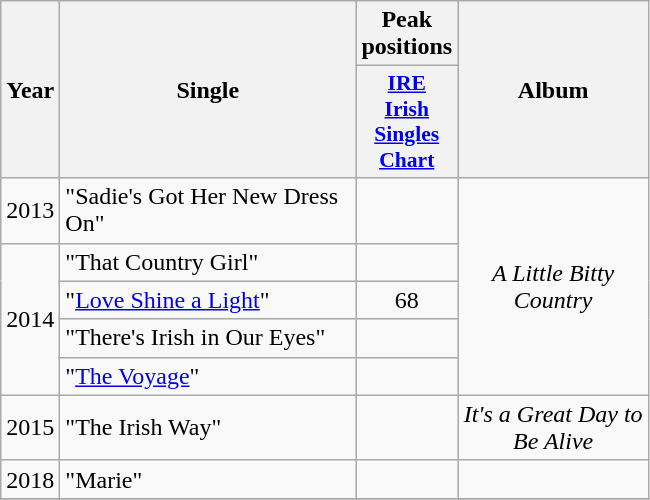<table class="wikitable">
<tr>
<th rowspan="2" style="text-align:center; width:10px;">Year</th>
<th rowspan="2" style="text-align:center; width:190px;">Single</th>
<th style="text-align:center; width:20px;">Peak positions</th>
<th rowspan="2" style="text-align:center; width:120px;">Album</th>
</tr>
<tr>
<th scope="col" style="width:3em;font-size:90%;"><a href='#'>IRE <br>Irish Singles <br>Chart</a><br></th>
</tr>
<tr>
<td style="text-align:center;">2013</td>
<td>"Sadie's Got Her New Dress On"</td>
<td style="text-align:center;"></td>
<td style="text-align:center;" rowspan=5><em>A Little Bitty Country</em></td>
</tr>
<tr>
<td style="text-align:center;" rowspan=4>2014</td>
<td>"That Country Girl"</td>
<td style="text-align:center;"></td>
</tr>
<tr>
<td>"<a href='#'>Love Shine a Light</a>"</td>
<td style="text-align:center;">68</td>
</tr>
<tr>
<td>"There's Irish in Our Eyes"</td>
<td style="text-align:center;"></td>
</tr>
<tr>
<td>"<a href='#'>The Voyage</a>"</td>
<td style="text-align:center;"></td>
</tr>
<tr>
<td style="text-align:center;" rowspan=1>2015</td>
<td>"The Irish Way"</td>
<td style="text-align:center;"></td>
<td style="text-align:center;"><em>It's a Great Day to Be Alive</em></td>
</tr>
<tr>
<td style="text-align:center;" rowspan=1>2018</td>
<td>"Marie"</td>
<td style="text-align:center;"></td>
<td style="text-align:center;"></td>
</tr>
<tr>
</tr>
</table>
